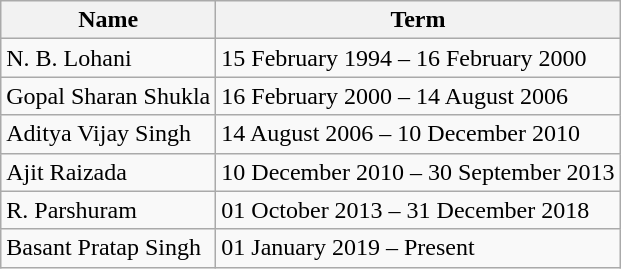<table class="wikitable">
<tr>
<th>Name</th>
<th>Term</th>
</tr>
<tr>
<td>N. B. Lohani</td>
<td>15 February 1994 – 16 February 2000</td>
</tr>
<tr>
<td>Gopal Sharan Shukla</td>
<td>16 February 2000 – 14 August 2006</td>
</tr>
<tr>
<td>Aditya Vijay Singh</td>
<td>14 August 2006 – 10 December 2010</td>
</tr>
<tr>
<td>Ajit Raizada</td>
<td>10 December 2010 – 30 September 2013</td>
</tr>
<tr>
<td>R. Parshuram</td>
<td>01 October 2013 – 31 December 2018</td>
</tr>
<tr>
<td>Basant Pratap Singh</td>
<td>01 January 2019 – Present</td>
</tr>
</table>
